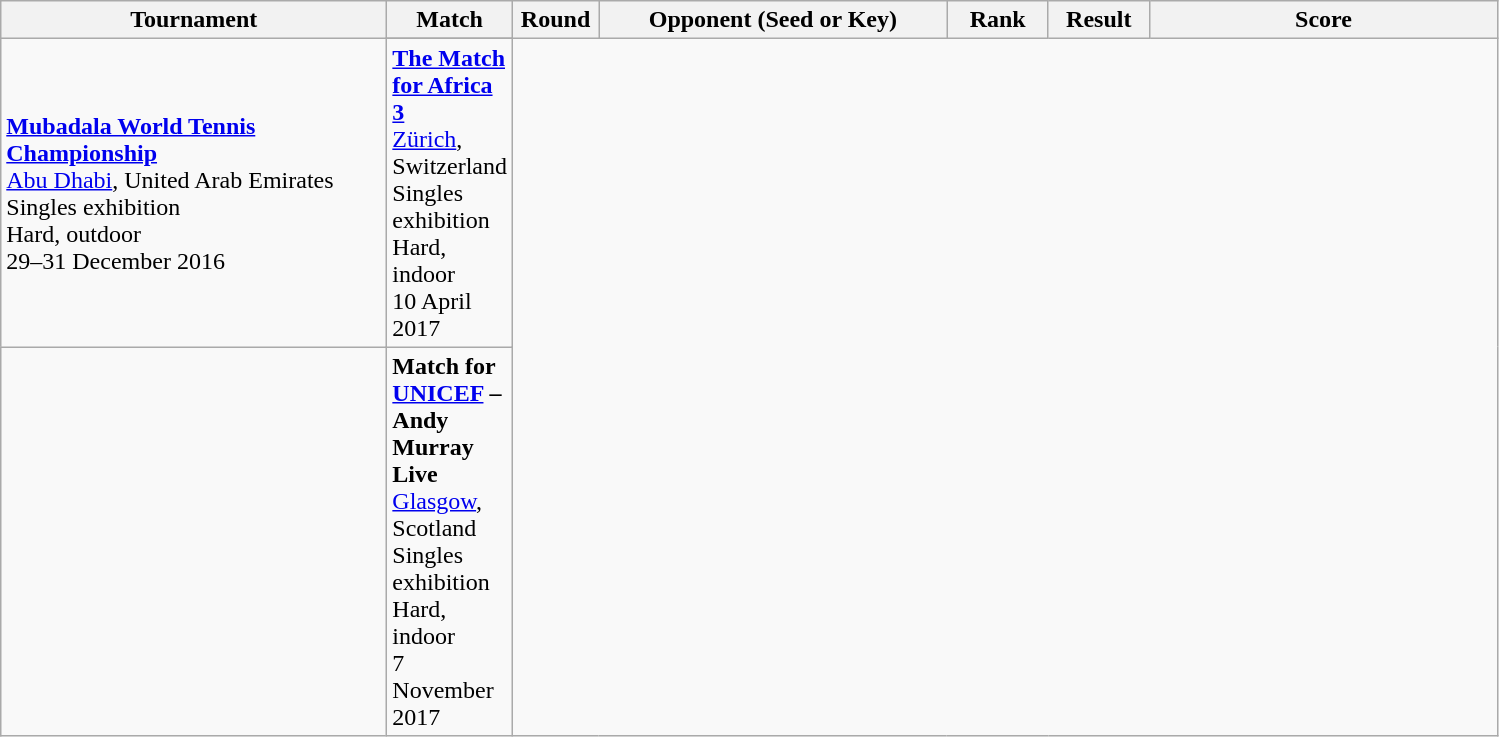<table class="wikitable">
<tr>
<th style="width:250px;">Tournament</th>
<th style="width:50px;">Match</th>
<th style="width:50px;">Round</th>
<th style="width:225px;">Opponent (Seed or Key)</th>
<th style="width:60px;">Rank</th>
<th style="width:60px;">Result</th>
<th style="width:225px;">Score</th>
</tr>
<tr>
<td rowspan="4" text-align:left; vertical-align:top;"><strong><a href='#'>Mubadala World Tennis Championship</a></strong><br> <a href='#'>Abu Dhabi</a>, United Arab Emirates<br>Singles exhibition<br>Hard, outdoor<br>29–31 December 2016<br>

</td>
</tr>
<tr>
<td rowspan="2" text-align:left; vertical-align:top;"><strong><a href='#'>The Match for Africa 3</a></strong><br> <a href='#'>Zürich</a>, Switzerland<br>Singles exhibition<br>Hard, indoor<br>10 April 2017<br></td>
</tr>
<tr>
</tr>
<tr>
<td rowspan="2" text-align:left; vertical-align:top;"><strong>Match for <a href='#'>UNICEF</a> – Andy Murray Live</strong><br> <a href='#'>Glasgow</a>, Scotland<br>Singles exhibition<br>Hard, indoor<br>7 November 2017<br></td>
</tr>
<tr>
</tr>
</table>
